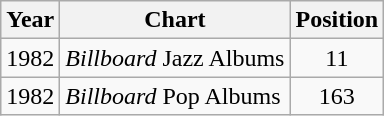<table class="wikitable">
<tr>
<th>Year</th>
<th>Chart</th>
<th>Position</th>
</tr>
<tr>
<td>1982</td>
<td><em>Billboard</em> Jazz Albums</td>
<td align="center">11</td>
</tr>
<tr>
<td>1982</td>
<td><em>Billboard</em> Pop Albums</td>
<td align="center">163</td>
</tr>
</table>
